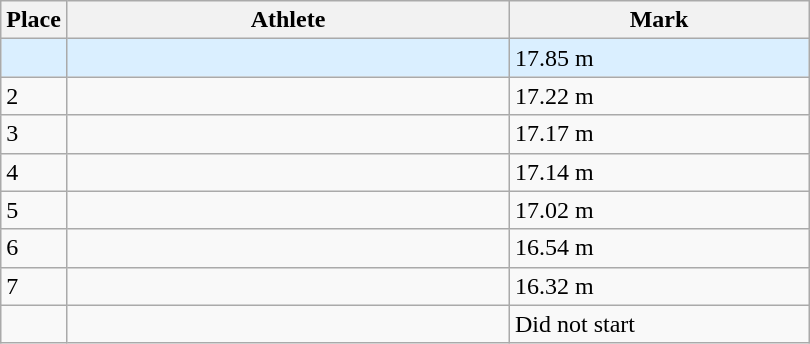<table class=wikitable>
<tr>
<th>Place</th>
<th style="width:18em">Athlete</th>
<th style="width:12em">Mark</th>
</tr>
<tr style="background:#daefff;">
<td></td>
<td></td>
<td>17.85 m </td>
</tr>
<tr>
<td>2</td>
<td></td>
<td>17.22 m </td>
</tr>
<tr>
<td>3</td>
<td></td>
<td>17.17 m </td>
</tr>
<tr>
<td>4</td>
<td></td>
<td>17.14 m </td>
</tr>
<tr>
<td>5</td>
<td></td>
<td>17.02 m </td>
</tr>
<tr>
<td>6</td>
<td></td>
<td>16.54 m </td>
</tr>
<tr>
<td>7</td>
<td></td>
<td>16.32 m </td>
</tr>
<tr>
<td></td>
<td></td>
<td>Did not start</td>
</tr>
</table>
